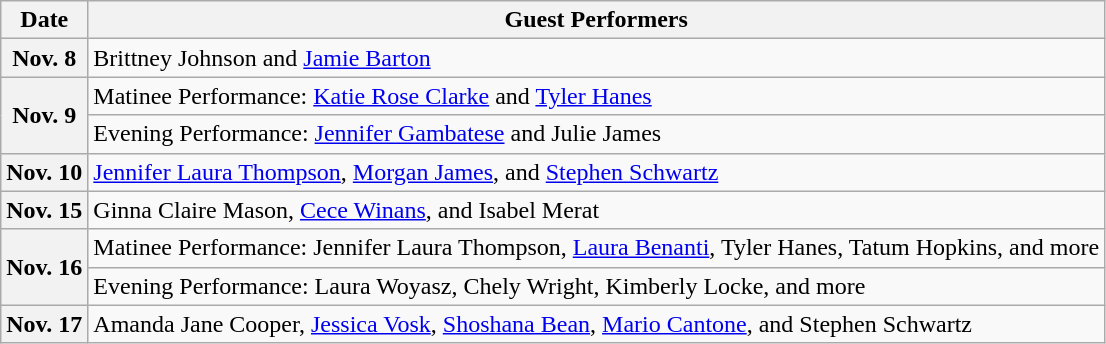<table class="wikitable">
<tr>
<th>Date</th>
<th>Guest Performers</th>
</tr>
<tr>
<th>Nov. 8</th>
<td>Brittney Johnson and <a href='#'>Jamie Barton</a></td>
</tr>
<tr>
<th rowspan="2">Nov. 9</th>
<td>Matinee Performance: <a href='#'>Katie Rose Clarke</a> and <a href='#'>Tyler Hanes</a></td>
</tr>
<tr>
<td>Evening Performance: <a href='#'>Jennifer Gambatese</a> and Julie James</td>
</tr>
<tr>
<th>Nov. 10</th>
<td><a href='#'>Jennifer Laura Thompson</a>, <a href='#'>Morgan James</a>, and <a href='#'>Stephen Schwartz</a></td>
</tr>
<tr>
<th>Nov. 15</th>
<td>Ginna Claire Mason, <a href='#'>Cece Winans</a>, and Isabel Merat</td>
</tr>
<tr>
<th rowspan="2">Nov. 16</th>
<td>Matinee Performance: Jennifer Laura Thompson, <a href='#'>Laura Benanti</a>, Tyler Hanes, Tatum Hopkins, and more</td>
</tr>
<tr>
<td>Evening Performance: Laura Woyasz, Chely Wright, Kimberly Locke, and more</td>
</tr>
<tr>
<th>Nov. 17</th>
<td>Amanda Jane Cooper, <a href='#'>Jessica Vosk</a>, <a href='#'>Shoshana Bean</a>, <a href='#'>Mario Cantone</a>, and Stephen Schwartz</td>
</tr>
</table>
